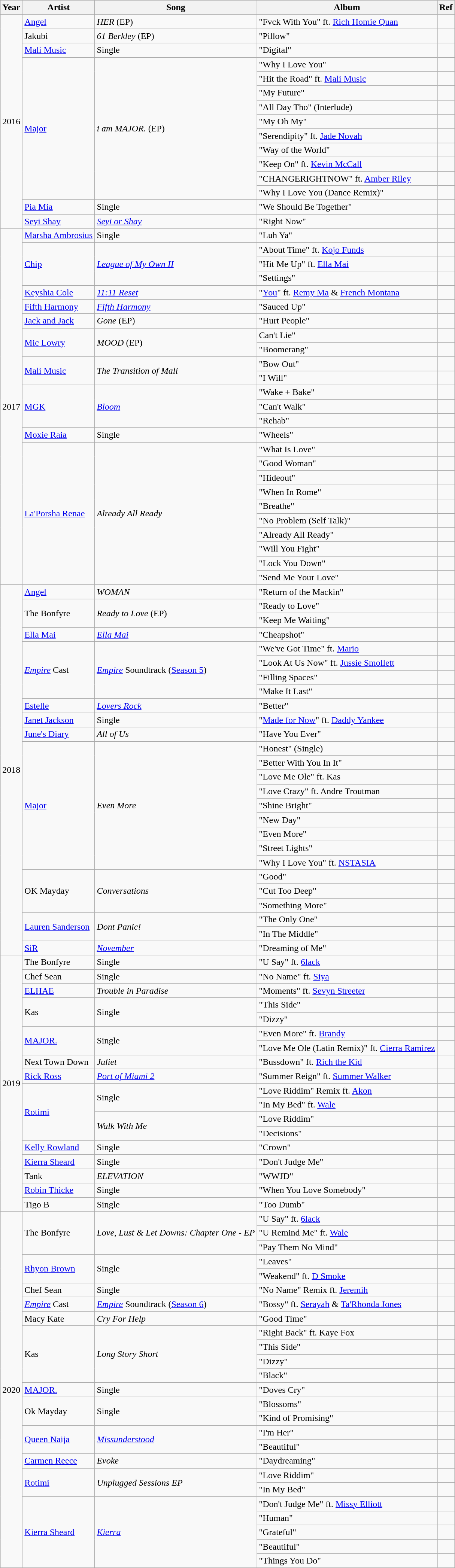<table class="wikitable sortable">
<tr>
<th>Year</th>
<th>Artist</th>
<th>Song</th>
<th>Album</th>
<th class="unsortable">Ref</th>
</tr>
<tr>
<td rowspan="15">2016</td>
<td><a href='#'>Angel</a></td>
<td><em>HER</em> (EP)</td>
<td>"Fvck With You" ft. <a href='#'>Rich Homie Quan</a></td>
<td></td>
</tr>
<tr>
<td>Jakubi</td>
<td><em>61 Berkley</em> (EP)</td>
<td>"Pillow"</td>
<td></td>
</tr>
<tr>
<td><a href='#'>Mali Music</a></td>
<td>Single</td>
<td>"Digital"</td>
<td></td>
</tr>
<tr>
<td rowspan="10"><a href='#'>Major</a></td>
<td rowspan="10"><em>i am MAJOR.</em> (EP)</td>
<td>"Why I Love You"</td>
</tr>
<tr>
<td>"Hit the Road" ft. <a href='#'>Mali Music</a></td>
<td></td>
</tr>
<tr>
<td>"My Future"</td>
<td></td>
</tr>
<tr>
<td>"All Day Tho" (Interlude)</td>
<td></td>
</tr>
<tr>
<td>"My Oh My"</td>
<td></td>
</tr>
<tr>
<td>"Serendipity" ft. <a href='#'>Jade Novah</a></td>
<td></td>
</tr>
<tr>
<td>"Way of the World"</td>
<td></td>
</tr>
<tr>
<td>"Keep On" ft. <a href='#'>Kevin McCall</a></td>
<td></td>
</tr>
<tr>
<td>"CHANGERIGHTNOW" ft. <a href='#'>Amber Riley</a></td>
<td></td>
</tr>
<tr>
<td>"Why I Love You (Dance Remix)"</td>
<td></td>
</tr>
<tr>
<td><a href='#'>Pia Mia</a></td>
<td>Single</td>
<td>"We Should Be Together"</td>
<td></td>
</tr>
<tr>
<td><a href='#'>Seyi Shay</a></td>
<td><em><a href='#'>Seyi or Shay</a></em></td>
<td>"Right Now"</td>
<td></td>
</tr>
<tr>
<td rowspan="25">2017</td>
<td><a href='#'>Marsha Ambrosius</a></td>
<td>Single</td>
<td>"Luh Ya"</td>
<td></td>
</tr>
<tr>
<td rowspan="3"><a href='#'>Chip</a></td>
<td rowspan="3"><em><a href='#'>League of My Own II</a></em></td>
<td>"About Time" ft. <a href='#'>Kojo Funds</a></td>
<td></td>
</tr>
<tr>
<td>"Hit Me Up" ft. <a href='#'>Ella Mai</a></td>
<td></td>
</tr>
<tr>
<td>"Settings"</td>
<td></td>
</tr>
<tr>
<td><a href='#'>Keyshia Cole</a></td>
<td><em><a href='#'>11:11 Reset</a></em></td>
<td>"<a href='#'>You</a>" ft. <a href='#'>Remy Ma</a> & <a href='#'>French Montana</a></td>
<td></td>
</tr>
<tr>
<td><a href='#'>Fifth Harmony</a></td>
<td><em><a href='#'>Fifth Harmony</a></em></td>
<td>"Sauced Up"</td>
<td></td>
</tr>
<tr>
<td><a href='#'>Jack and Jack</a></td>
<td><em>Gone</em> (EP)</td>
<td>"Hurt People"</td>
<td></td>
</tr>
<tr>
<td rowspan="2"><a href='#'>Mic Lowry</a></td>
<td rowspan="2"><em>MOOD</em> (EP)</td>
<td>Can't Lie"</td>
<td></td>
</tr>
<tr>
<td>"Boomerang"</td>
<td></td>
</tr>
<tr>
<td rowspan="2"><a href='#'>Mali Music</a></td>
<td rowspan="2"><em>The Transition of Mali</em></td>
<td>"Bow Out"</td>
<td></td>
</tr>
<tr>
<td>"I Will"</td>
<td></td>
</tr>
<tr>
<td rowspan="3"><a href='#'>MGK</a></td>
<td rowspan="3"><em><a href='#'>Bloom</a></em></td>
<td>"Wake + Bake"</td>
<td></td>
</tr>
<tr>
<td>"Can't Walk"</td>
<td></td>
</tr>
<tr>
<td>"Rehab"</td>
<td></td>
</tr>
<tr>
<td><a href='#'>Moxie Raia</a></td>
<td>Single</td>
<td>"Wheels"</td>
<td></td>
</tr>
<tr>
<td rowspan="10"><a href='#'>La'Porsha Renae</a></td>
<td rowspan="10"><em>Already All Ready</em></td>
<td>"What Is Love"</td>
<td></td>
</tr>
<tr>
<td>"Good Woman"</td>
<td></td>
</tr>
<tr>
<td>"Hideout"</td>
<td></td>
</tr>
<tr>
<td>"When In Rome"</td>
<td></td>
</tr>
<tr>
<td>"Breathe"</td>
<td></td>
</tr>
<tr>
<td>"No Problem (Self Talk)"</td>
<td></td>
</tr>
<tr>
<td>"Already All Ready"</td>
<td></td>
</tr>
<tr>
<td>"Will You Fight"</td>
<td></td>
</tr>
<tr>
<td>"Lock You Down"</td>
<td></td>
</tr>
<tr>
<td>"Send Me Your Love"</td>
<td></td>
</tr>
<tr>
<td rowspan="26">2018</td>
<td><a href='#'>Angel</a></td>
<td><em>WOMAN</em></td>
<td>"Return of the Mackin"</td>
<td></td>
</tr>
<tr>
<td rowspan="2">The Bonfyre</td>
<td rowspan="2"><em>Ready to Love</em> (EP)</td>
<td>"Ready to Love"</td>
<td></td>
</tr>
<tr>
<td>"Keep Me Waiting"</td>
<td></td>
</tr>
<tr>
<td><a href='#'>Ella Mai</a></td>
<td><em><a href='#'>Ella Mai</a></em></td>
<td>"Cheapshot"</td>
<td></td>
</tr>
<tr>
<td rowspan="4"><em><a href='#'>Empire</a></em> Cast</td>
<td rowspan="4"><em><a href='#'>Empire</a></em> Soundtrack (<a href='#'>Season 5</a>)</td>
<td>"We've Got Time" ft. <a href='#'>Mario</a></td>
<td></td>
</tr>
<tr>
<td>"Look At Us Now" ft. <a href='#'>Jussie Smollett</a></td>
<td></td>
</tr>
<tr>
<td>"Filling Spaces"</td>
<td></td>
</tr>
<tr>
<td>"Make It Last"</td>
<td></td>
</tr>
<tr>
<td><a href='#'>Estelle</a></td>
<td><em><a href='#'>Lovers Rock</a></em></td>
<td>"Better"</td>
<td></td>
</tr>
<tr>
<td><a href='#'>Janet Jackson</a></td>
<td>Single</td>
<td>"<a href='#'>Made for Now</a>" ft. <a href='#'>Daddy Yankee</a></td>
<td></td>
</tr>
<tr>
<td><a href='#'>June's Diary</a></td>
<td><em>All of Us</em></td>
<td>"Have You Ever"</td>
<td></td>
</tr>
<tr>
<td rowspan="9"><a href='#'>Major</a></td>
<td rowspan="9"><em>Even More</em></td>
<td>"Honest" (Single)</td>
<td></td>
</tr>
<tr>
<td>"Better With You In It"</td>
<td></td>
</tr>
<tr>
<td>"Love Me Ole" ft. Kas</td>
<td></td>
</tr>
<tr>
<td>"Love Crazy" ft. Andre Troutman</td>
<td></td>
</tr>
<tr>
<td>"Shine Bright"</td>
<td></td>
</tr>
<tr>
<td>"New Day"</td>
<td></td>
</tr>
<tr>
<td>"Even More"</td>
<td></td>
</tr>
<tr>
<td>"Street Lights"</td>
<td></td>
</tr>
<tr>
<td>"Why I Love You" ft. <a href='#'>NSTASIA</a></td>
<td></td>
</tr>
<tr>
<td rowspan="3">OK Mayday</td>
<td rowspan="3"><em>Conversations</em></td>
<td>"Good"</td>
<td></td>
</tr>
<tr>
<td>"Cut Too Deep"</td>
<td></td>
</tr>
<tr>
<td>"Something More"</td>
<td></td>
</tr>
<tr>
<td rowspan="2"><a href='#'>Lauren Sanderson</a></td>
<td rowspan="2"><em>Dont Panic!</em></td>
<td>"The Only One"</td>
<td></td>
</tr>
<tr>
<td>"In The Middle"</td>
<td></td>
</tr>
<tr>
<td><a href='#'>SiR</a></td>
<td><em><a href='#'>November</a></em></td>
<td>"Dreaming of Me"</td>
<td></td>
</tr>
<tr>
<td rowspan="18">2019</td>
<td>The Bonfyre</td>
<td>Single</td>
<td>"U Say" ft. <a href='#'>6lack</a></td>
<td></td>
</tr>
<tr>
<td>Chef Sean</td>
<td>Single</td>
<td>"No Name" ft. <a href='#'>Siya</a></td>
<td></td>
</tr>
<tr>
<td><a href='#'>ELHAE</a></td>
<td><em>Trouble in Paradise</em></td>
<td>"Moments" ft. <a href='#'>Sevyn Streeter</a></td>
<td></td>
</tr>
<tr>
<td rowspan="2">Kas</td>
<td rowspan="2">Single</td>
<td>"This Side"</td>
<td></td>
</tr>
<tr>
<td>"Dizzy"</td>
<td></td>
</tr>
<tr>
<td rowspan="2"><a href='#'>MAJOR.</a></td>
<td rowspan="2">Single</td>
<td>"Even More" ft. <a href='#'>Brandy</a></td>
<td></td>
</tr>
<tr>
<td>"Love Me Ole (Latin Remix)" ft. <a href='#'>Cierra Ramirez</a></td>
<td></td>
</tr>
<tr>
<td>Next Town Down</td>
<td><em>Juliet</em></td>
<td>"Bussdown" ft. <a href='#'>Rich the Kid</a></td>
<td></td>
</tr>
<tr>
<td><a href='#'>Rick Ross</a></td>
<td><em><a href='#'>Port of Miami 2</a></em></td>
<td>"Summer Reign" ft. <a href='#'>Summer Walker</a></td>
<td></td>
</tr>
<tr>
<td rowspan="4"><a href='#'>Rotimi</a></td>
<td rowspan="2">Single</td>
<td>"Love Riddim" Remix ft. <a href='#'>Akon</a></td>
<td></td>
</tr>
<tr>
<td>"In My Bed" ft. <a href='#'>Wale</a></td>
<td></td>
</tr>
<tr>
<td rowspan="2"><em>Walk With Me</em></td>
<td>"Love Riddim"</td>
<td></td>
</tr>
<tr>
<td>"Decisions"</td>
<td></td>
</tr>
<tr>
<td><a href='#'>Kelly Rowland</a></td>
<td>Single</td>
<td>"Crown"</td>
<td></td>
</tr>
<tr>
<td><a href='#'>Kierra Sheard</a></td>
<td>Single</td>
<td>"Don't Judge Me"</td>
<td></td>
</tr>
<tr>
<td>Tank</td>
<td><em>ELEVATION</em></td>
<td>"WWJD"</td>
<td></td>
</tr>
<tr>
<td><a href='#'>Robin Thicke</a></td>
<td>Single</td>
<td>"When You Love Somebody"</td>
<td></td>
</tr>
<tr>
<td>Tigo B</td>
<td>Single</td>
<td>"Too Dumb"</td>
<td></td>
</tr>
<tr>
<td rowspan="27">2020</td>
<td rowspan="3">The Bonfyre</td>
<td rowspan="3"><em>Love, Lust & Let Downs: Chapter One - EP</em></td>
<td>"U Say" ft. <a href='#'>6lack</a></td>
<td></td>
</tr>
<tr>
<td>"U Remind Me" ft. <a href='#'>Wale</a></td>
<td></td>
</tr>
<tr>
<td>"Pay Them No Mind"</td>
<td></td>
</tr>
<tr>
<td rowspan="2"><a href='#'>Rhyon Brown</a></td>
<td rowspan="2">Single</td>
<td>"Leaves"</td>
<td></td>
</tr>
<tr>
<td>"Weakend" ft. <a href='#'>D Smoke</a></td>
<td></td>
</tr>
<tr>
<td>Chef Sean</td>
<td>Single</td>
<td>"No Name" Remix ft. <a href='#'>Jeremih</a></td>
<td></td>
</tr>
<tr>
<td><em><a href='#'>Empire</a></em> Cast</td>
<td><em><a href='#'>Empire</a></em> Soundtrack (<a href='#'>Season 6</a>)</td>
<td>"Bossy" ft. <a href='#'>Serayah</a> & <a href='#'>Ta'Rhonda Jones</a></td>
<td></td>
</tr>
<tr>
<td>Macy Kate</td>
<td><em>Cry For Help</em></td>
<td>"Good Time"</td>
<td></td>
</tr>
<tr>
<td rowspan="4">Kas</td>
<td rowspan="4"><em>Long Story Short</em></td>
<td>"Right Back" ft. Kaye Fox</td>
<td></td>
</tr>
<tr>
<td>"This Side"</td>
<td></td>
</tr>
<tr>
<td>"Dizzy"</td>
<td></td>
</tr>
<tr>
<td>"Black"</td>
<td></td>
</tr>
<tr>
<td><a href='#'>MAJOR.</a></td>
<td>Single</td>
<td>"Doves Cry"</td>
<td></td>
</tr>
<tr>
<td rowspan="2">Ok Mayday</td>
<td rowspan="2">Single</td>
<td>"Blossoms"</td>
<td></td>
</tr>
<tr>
<td>"Kind of Promising"</td>
<td></td>
</tr>
<tr>
<td rowspan="2"><a href='#'>Queen Naija</a></td>
<td rowspan="2"><em><a href='#'>Missunderstood</a></em></td>
<td>"I'm Her"</td>
<td></td>
</tr>
<tr>
<td>"Beautiful"</td>
<td></td>
</tr>
<tr>
<td><a href='#'>Carmen Reece</a></td>
<td><em>Evoke</em></td>
<td>"Daydreaming"</td>
<td></td>
</tr>
<tr>
<td rowspan="2"><a href='#'>Rotimi</a></td>
<td rowspan="2"><em>Unplugged Sessions EP</em></td>
<td>"Love Riddim"</td>
<td></td>
</tr>
<tr>
<td>"In My Bed"</td>
<td></td>
</tr>
<tr>
<td rowspan="5"><a href='#'>Kierra Sheard</a></td>
<td rowspan="5"><em><a href='#'>Kierra</a></em></td>
<td>"Don't Judge Me" ft. <a href='#'>Missy Elliott</a></td>
<td></td>
</tr>
<tr>
<td>"Human"</td>
<td></td>
</tr>
<tr>
<td>"Grateful"</td>
<td></td>
</tr>
<tr>
<td>"Beautiful"</td>
<td></td>
</tr>
<tr>
<td>"Things You Do"</td>
<td></td>
</tr>
</table>
